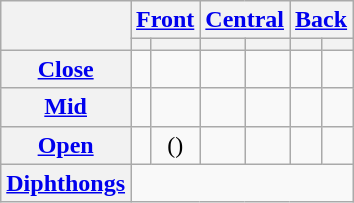<table class="wikitable">
<tr>
<th rowspan="2"></th>
<th colspan="2"><a href='#'>Front</a></th>
<th colspan="2"><a href='#'>Central</a></th>
<th colspan="2"><a href='#'>Back</a></th>
</tr>
<tr>
<th></th>
<th></th>
<th></th>
<th></th>
<th></th>
<th></th>
</tr>
<tr style="text-align:center;">
<th><a href='#'>Close</a></th>
<td></td>
<td></td>
<td></td>
<td></td>
<td></td>
<td></td>
</tr>
<tr style="text-align:center;">
<th><a href='#'>Mid</a></th>
<td></td>
<td></td>
<td></td>
<td></td>
<td></td>
<td></td>
</tr>
<tr style="text-align:center;">
<th><a href='#'>Open</a></th>
<td></td>
<td>()</td>
<td></td>
<td></td>
<td></td>
<td></td>
</tr>
<tr style="text-align:center;">
<th><a href='#'>Diphthongs</a></th>
<td colspan="6"></td>
</tr>
</table>
